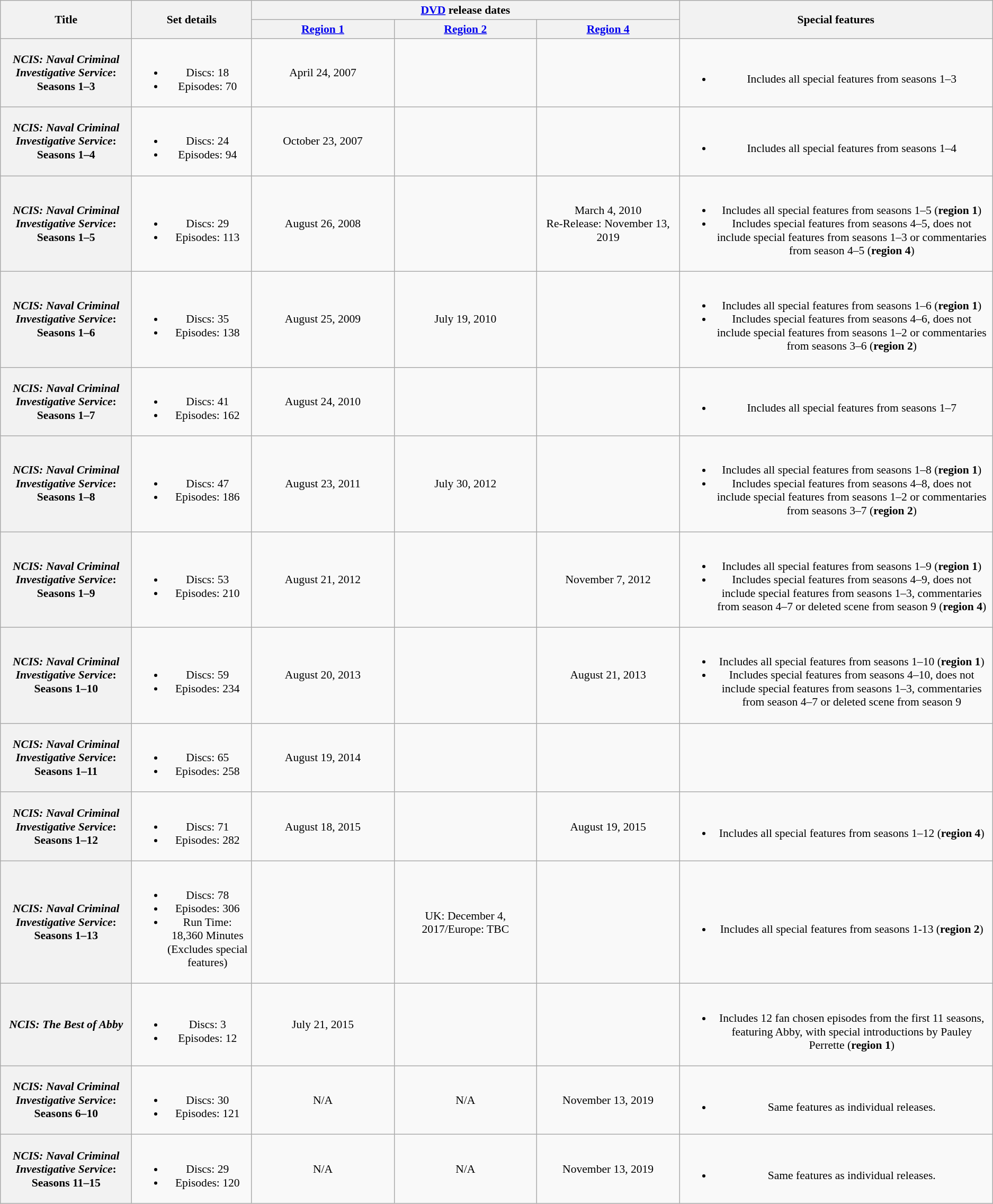<table class="wikitable plainrowheaders" style="font-size:90%; text-align: center">
<tr>
<th scope="col" rowspan="2">Title</th>
<th scope="col" rowspan="2" style="width: 10em;">Set details</th>
<th scope="col" colspan="3"><a href='#'>DVD</a> release dates</th>
<th scope="col" rowspan="2">Special features</th>
</tr>
<tr>
<th scope="col" style="width: 12em; font-size: 100%;"><a href='#'>Region 1</a></th>
<th scope="col" style="width: 12em; font-size: 100%;"><a href='#'>Region 2</a></th>
<th scope="col" style="width: 12em; font-size: 100%;"><a href='#'>Region 4</a></th>
</tr>
<tr>
<th scope="row"><em>NCIS: Naval Criminal Investigative Service</em>: Seasons 1–3</th>
<td><br><ul><li>Discs: 18</li><li>Episodes: 70</li></ul></td>
<td>April 24, 2007</td>
<td></td>
<td></td>
<td><br><ul><li>Includes all special features from seasons 1–3</li></ul></td>
</tr>
<tr>
<th scope="row"><em>NCIS: Naval Criminal Investigative Service</em>: Seasons 1–4</th>
<td><br><ul><li>Discs: 24</li><li>Episodes: 94</li></ul></td>
<td>October 23, 2007</td>
<td></td>
<td></td>
<td><br><ul><li>Includes all special features from seasons 1–4</li></ul></td>
</tr>
<tr>
<th scope="row"><em>NCIS: Naval Criminal Investigative Service</em>: Seasons 1–5</th>
<td><br><ul><li>Discs: 29</li><li>Episodes: 113</li></ul></td>
<td>August 26, 2008</td>
<td></td>
<td>March 4, 2010<br>Re-Release: November 13, 2019</td>
<td><br><ul><li>Includes all special features from seasons 1–5 (<strong>region 1</strong>)</li><li>Includes special features from seasons 4–5, does not include special features from seasons 1–3 or commentaries from season 4–5 (<strong>region 4</strong>)</li></ul></td>
</tr>
<tr>
<th scope="row"><em>NCIS: Naval Criminal Investigative Service</em>: Seasons 1–6</th>
<td><br><ul><li>Discs: 35</li><li>Episodes: 138</li></ul></td>
<td>August 25, 2009</td>
<td>July 19, 2010</td>
<td></td>
<td><br><ul><li>Includes all special features from seasons 1–6 (<strong>region 1</strong>)</li><li>Includes special features from seasons 4–6, does not include special features from seasons 1–2 or commentaries from seasons 3–6 (<strong>region 2</strong>)</li></ul></td>
</tr>
<tr>
<th scope="row"><em>NCIS: Naval Criminal Investigative Service</em>: Seasons 1–7</th>
<td><br><ul><li>Discs: 41</li><li>Episodes: 162</li></ul></td>
<td>August 24, 2010</td>
<td></td>
<td></td>
<td><br><ul><li>Includes all special features from seasons 1–7</li></ul></td>
</tr>
<tr>
<th scope="row"><em>NCIS: Naval Criminal Investigative Service</em>: Seasons 1–8</th>
<td><br><ul><li>Discs: 47</li><li>Episodes: 186</li></ul></td>
<td>August 23, 2011</td>
<td>July 30, 2012</td>
<td></td>
<td><br><ul><li>Includes all special features from seasons 1–8 (<strong>region 1</strong>)</li><li>Includes special features from seasons 4–8, does not include special features from seasons 1–2 or commentaries from seasons 3–7 (<strong>region 2</strong>)</li></ul></td>
</tr>
<tr>
<th scope="row"><em>NCIS: Naval Criminal Investigative Service</em>: Seasons 1–9</th>
<td><br><ul><li>Discs: 53</li><li>Episodes: 210</li></ul></td>
<td>August 21, 2012</td>
<td></td>
<td>November 7, 2012</td>
<td><br><ul><li>Includes all special features from seasons 1–9 (<strong>region 1</strong>)</li><li>Includes special features from seasons 4–9, does not include special features from seasons 1–3, commentaries from season 4–7 or deleted scene from season 9 (<strong>region 4</strong>)</li></ul></td>
</tr>
<tr>
<th scope="row"><em>NCIS: Naval Criminal Investigative Service</em>: Seasons 1–10</th>
<td><br><ul><li>Discs: 59</li><li>Episodes: 234</li></ul></td>
<td>August 20, 2013</td>
<td></td>
<td>August 21, 2013</td>
<td><br><ul><li>Includes all special features from seasons 1–10 (<strong>region 1</strong>)</li><li>Includes special features from seasons 4–10, does not include special features from seasons 1–3, commentaries from season 4–7 or deleted scene from season 9</li></ul></td>
</tr>
<tr>
<th scope="row"><em>NCIS: Naval Criminal Investigative Service</em>: Seasons 1–11</th>
<td><br><ul><li>Discs: 65</li><li>Episodes: 258</li></ul></td>
<td>August 19, 2014</td>
<td></td>
<td></td>
<td></td>
</tr>
<tr>
<th scope="row"><em>NCIS: Naval Criminal Investigative Service</em>: Seasons 1–12</th>
<td><br><ul><li>Discs: 71</li><li>Episodes: 282</li></ul></td>
<td>August 18, 2015</td>
<td></td>
<td>August 19, 2015</td>
<td><br><ul><li>Includes all special features from seasons 1–12 (<strong>region 4</strong>)</li></ul></td>
</tr>
<tr>
<th scope="row"><em>NCIS: Naval Criminal Investigative Service</em>: Seasons 1–13</th>
<td><br><ul><li>Discs: 78</li><li>Episodes: 306</li><li>Run Time: 18,360 Minutes (Excludes special features)</li></ul></td>
<td></td>
<td>UK: December 4, 2017/Europe: TBC</td>
<td></td>
<td><br><ul><li>Includes all special features from seasons 1-13 (<strong>region 2</strong>)</li></ul></td>
</tr>
<tr>
<th scope="row"><em>NCIS: The Best of Abby</em></th>
<td><br><ul><li>Discs: 3</li><li>Episodes: 12</li></ul></td>
<td>July 21, 2015</td>
<td></td>
<td></td>
<td><br><ul><li>Includes 12 fan chosen episodes from the first 11 seasons, featuring Abby, with special introductions by Pauley Perrette (<strong>region 1</strong>)</li></ul></td>
</tr>
<tr>
<th><em>NCIS: Naval Criminal Investigative Service</em>: Seasons 6–10</th>
<td><br><ul><li>Discs: 30</li><li>Episodes: 121</li></ul></td>
<td>N/A</td>
<td>N/A</td>
<td>November 13, 2019</td>
<td><br><ul><li>Same features as individual releases.</li></ul></td>
</tr>
<tr>
<th><em>NCIS: Naval Criminal Investigative Service</em>: Seasons 11–15</th>
<td><br><ul><li>Discs: 29</li><li>Episodes: 120</li></ul></td>
<td>N/A</td>
<td>N/A</td>
<td>November 13, 2019</td>
<td><br><ul><li>Same features as individual releases.</li></ul></td>
</tr>
</table>
